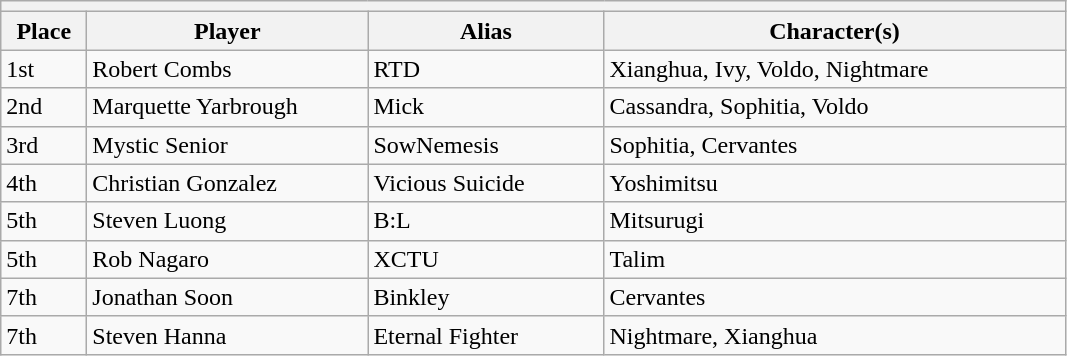<table class="wikitable">
<tr>
<th colspan=6></th>
</tr>
<tr>
<th style="width:50px;">Place</th>
<th style="width:180px;">Player</th>
<th style="width:150px;">Alias</th>
<th style="width:300px;">Character(s)</th>
</tr>
<tr>
<td>1st</td>
<td> Robert Combs</td>
<td>RTD</td>
<td>Xianghua, Ivy, Voldo, Nightmare</td>
</tr>
<tr>
<td>2nd</td>
<td> Marquette Yarbrough</td>
<td>Mick</td>
<td>Cassandra, Sophitia, Voldo</td>
</tr>
<tr>
<td>3rd</td>
<td> Mystic Senior</td>
<td>SowNemesis</td>
<td>Sophitia, Cervantes</td>
</tr>
<tr>
<td>4th</td>
<td> Christian Gonzalez</td>
<td>Vicious Suicide</td>
<td>Yoshimitsu</td>
</tr>
<tr>
<td>5th</td>
<td> Steven Luong</td>
<td>B:L</td>
<td>Mitsurugi</td>
</tr>
<tr>
<td>5th</td>
<td> Rob Nagaro</td>
<td>XCTU</td>
<td>Talim</td>
</tr>
<tr>
<td>7th</td>
<td> Jonathan Soon</td>
<td>Binkley</td>
<td>Cervantes</td>
</tr>
<tr>
<td>7th</td>
<td> Steven Hanna</td>
<td>Eternal Fighter</td>
<td>Nightmare, Xianghua</td>
</tr>
</table>
